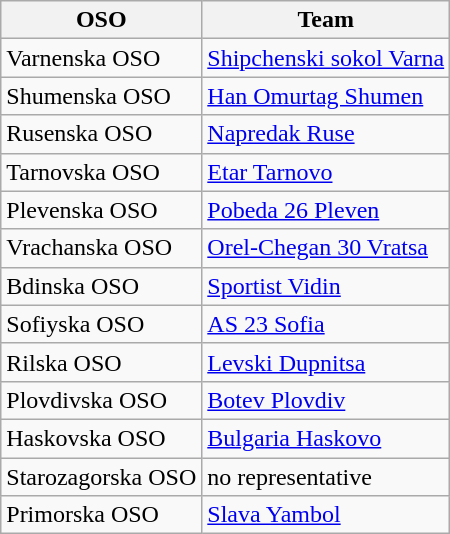<table class="wikitable " style="text-align:left;">
<tr>
<th>OSO</th>
<th>Team</th>
</tr>
<tr>
<td>Varnenska OSO</td>
<td><a href='#'>Shipchenski sokol Varna</a></td>
</tr>
<tr>
<td>Shumenska OSO</td>
<td><a href='#'>Han Omurtag Shumen</a></td>
</tr>
<tr>
<td>Rusenska OSO</td>
<td><a href='#'>Napredak Ruse</a></td>
</tr>
<tr>
<td>Tarnovska OSO</td>
<td><a href='#'>Etar Tarnovo</a></td>
</tr>
<tr>
<td>Plevenska OSO</td>
<td><a href='#'>Pobeda 26 Pleven</a></td>
</tr>
<tr>
<td>Vrachanska OSO</td>
<td><a href='#'>Orel-Chegan 30 Vratsa</a></td>
</tr>
<tr>
<td>Bdinska OSO</td>
<td><a href='#'>Sportist Vidin</a></td>
</tr>
<tr>
<td>Sofiyska OSO</td>
<td><a href='#'>AS 23 Sofia</a></td>
</tr>
<tr>
<td>Rilska OSO</td>
<td><a href='#'>Levski Dupnitsa</a></td>
</tr>
<tr>
<td>Plovdivska OSO</td>
<td><a href='#'>Botev Plovdiv</a></td>
</tr>
<tr>
<td>Haskovska OSO</td>
<td><a href='#'>Bulgaria Haskovo</a></td>
</tr>
<tr>
<td>Starozagorska OSO</td>
<td>no representative</td>
</tr>
<tr>
<td>Primorska OSO</td>
<td><a href='#'>Slava Yambol</a></td>
</tr>
</table>
